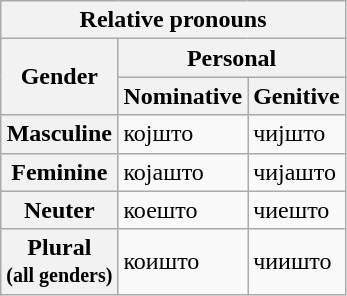<table class="wikitable">
<tr>
<th colspan="5">Relative pronouns</th>
</tr>
<tr>
<th rowspan="2">Gender</th>
<th colspan="2">Personal</th>
</tr>
<tr>
<th>Nominative</th>
<th>Genitive</th>
</tr>
<tr>
<th>Masculine</th>
<td>којшто</td>
<td>чијшто</td>
</tr>
<tr>
<th>Feminine</th>
<td>којашто</td>
<td>чијашто</td>
</tr>
<tr>
<th>Neuter</th>
<td>коешто</td>
<td>чиешто</td>
</tr>
<tr>
<th>Plural <br><small>(all genders)</small></th>
<td>коишто</td>
<td>чиишто</td>
</tr>
</table>
